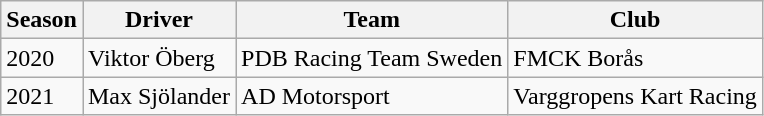<table class="wikitable">
<tr>
<th>Season</th>
<th>Driver</th>
<th>Team</th>
<th>Club</th>
</tr>
<tr>
<td>2020</td>
<td>Viktor Öberg</td>
<td>PDB Racing Team Sweden</td>
<td>FMCK Borås</td>
</tr>
<tr>
<td>2021</td>
<td>Max Sjölander</td>
<td>AD Motorsport</td>
<td>Varggropens Kart Racing</td>
</tr>
</table>
